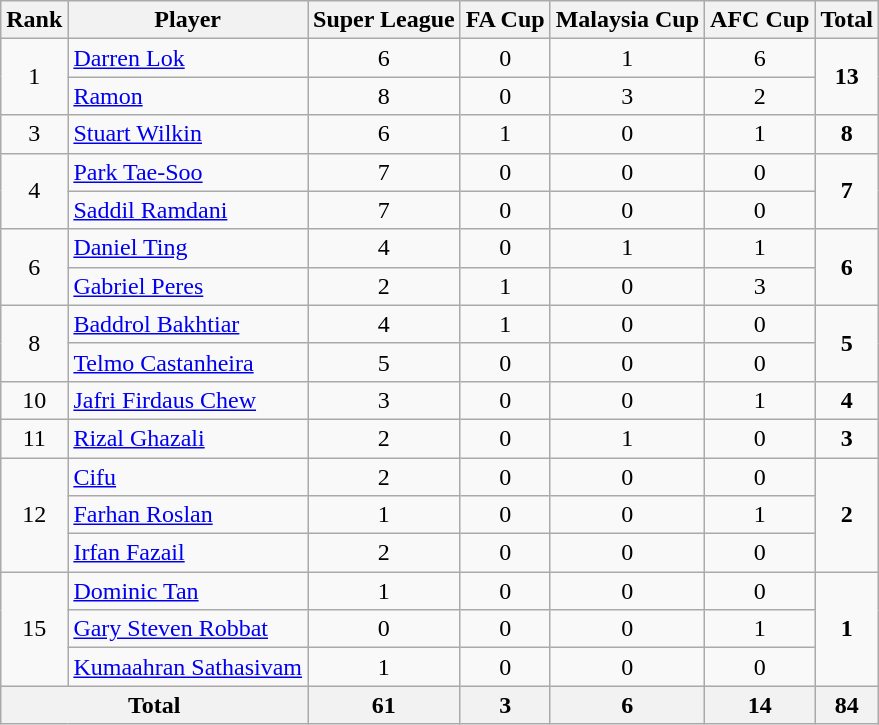<table class="wikitable" style="text-align:center;">
<tr>
<th>Rank</th>
<th>Player</th>
<th>Super League</th>
<th>FA Cup</th>
<th>Malaysia Cup</th>
<th>AFC Cup</th>
<th>Total</th>
</tr>
<tr>
<td rowspan=2>1</td>
<td align=left> <a href='#'>Darren Lok</a></td>
<td>6</td>
<td>0</td>
<td>1</td>
<td>6</td>
<td rowspan=2><strong>13</strong></td>
</tr>
<tr>
<td align=left> <a href='#'>Ramon</a></td>
<td>8</td>
<td>0</td>
<td>3</td>
<td>2</td>
</tr>
<tr>
<td>3</td>
<td align=left> <a href='#'>Stuart Wilkin</a></td>
<td>6</td>
<td>1</td>
<td>0</td>
<td>1</td>
<td><strong>8</strong></td>
</tr>
<tr>
<td rowspan=2>4</td>
<td align=left> <a href='#'>Park Tae-Soo</a></td>
<td>7</td>
<td>0</td>
<td>0</td>
<td>0</td>
<td rowspan=2><strong>7</strong></td>
</tr>
<tr>
<td align=left> <a href='#'>Saddil Ramdani</a></td>
<td>7</td>
<td>0</td>
<td>0</td>
<td>0</td>
</tr>
<tr>
<td rowspan=2>6</td>
<td align=left> <a href='#'>Daniel Ting</a></td>
<td>4</td>
<td>0</td>
<td>1</td>
<td>1</td>
<td rowspan=2><strong>6</strong></td>
</tr>
<tr>
<td align=left> <a href='#'>Gabriel Peres</a></td>
<td>2</td>
<td>1</td>
<td>0</td>
<td>3</td>
</tr>
<tr>
<td rowspan=2>8</td>
<td align=left> <a href='#'>Baddrol Bakhtiar</a></td>
<td>4</td>
<td>1</td>
<td>0</td>
<td>0</td>
<td rowspan=2><strong>5</strong></td>
</tr>
<tr>
<td align=left> <a href='#'>Telmo Castanheira</a></td>
<td>5</td>
<td>0</td>
<td>0</td>
<td>0</td>
</tr>
<tr>
<td>10</td>
<td align=left> <a href='#'>Jafri Firdaus Chew</a></td>
<td>3</td>
<td>0</td>
<td>0</td>
<td>1</td>
<td><strong>4</strong></td>
</tr>
<tr>
<td>11</td>
<td align=left> <a href='#'>Rizal Ghazali</a></td>
<td>2</td>
<td>0</td>
<td>1</td>
<td>0</td>
<td><strong>3</strong></td>
</tr>
<tr>
<td rowspan=3>12</td>
<td align=left> <a href='#'>Cifu</a></td>
<td>2</td>
<td>0</td>
<td>0</td>
<td>0</td>
<td rowspan=3><strong>2</strong></td>
</tr>
<tr>
<td align=left> <a href='#'>Farhan Roslan</a></td>
<td>1</td>
<td>0</td>
<td>0</td>
<td>1</td>
</tr>
<tr>
<td align=left> <a href='#'>Irfan Fazail</a></td>
<td>2</td>
<td>0</td>
<td>0</td>
<td>0</td>
</tr>
<tr>
<td rowspan=3>15</td>
<td align=left> <a href='#'>Dominic Tan</a></td>
<td>1</td>
<td>0</td>
<td>0</td>
<td>0</td>
<td rowspan=3><strong>1</strong></td>
</tr>
<tr>
<td align=left> <a href='#'>Gary Steven Robbat</a></td>
<td>0</td>
<td>0</td>
<td>0</td>
<td>1</td>
</tr>
<tr>
<td align=left> <a href='#'>Kumaahran Sathasivam</a></td>
<td>1</td>
<td>0</td>
<td>0</td>
<td>0</td>
</tr>
<tr>
<th colspan=2>Total</th>
<th>61</th>
<th>3</th>
<th>6</th>
<th>14</th>
<th>84</th>
</tr>
</table>
